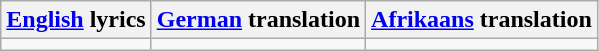<table class="wikitable">
<tr>
<th><a href='#'>English</a> lyrics</th>
<th><a href='#'>German</a> translation</th>
<th><a href='#'>Afrikaans</a> translation</th>
</tr>
<tr style="vertical-align:top; white-space:nowrap;">
<td></td>
<td></td>
<td></td>
</tr>
</table>
